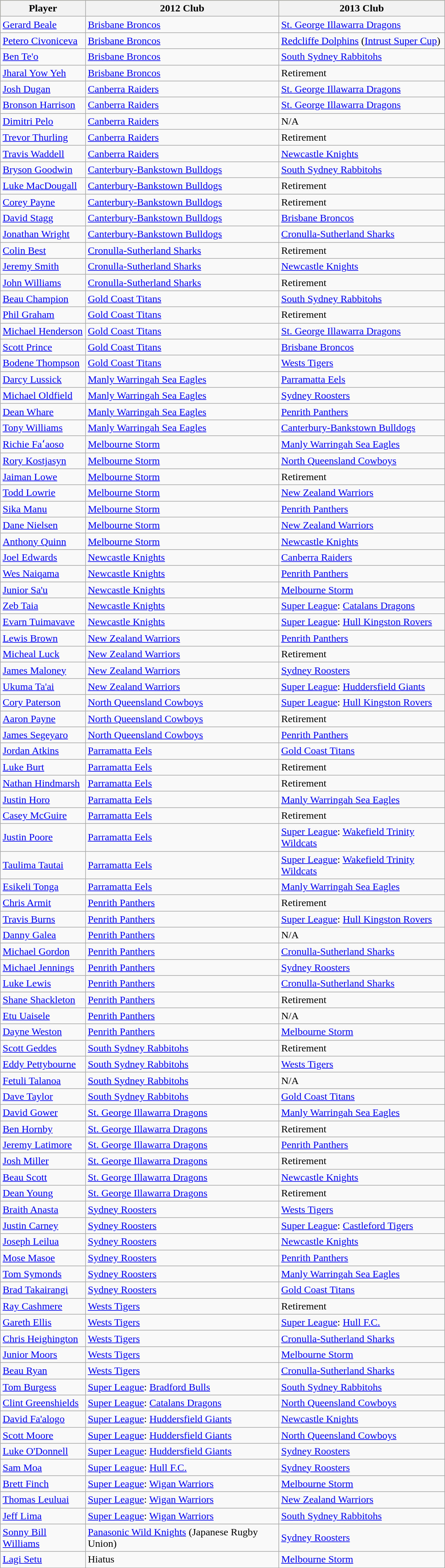<table class="wikitable sortable" style="width:700px;">
<tr bgcolor=#bdb76b>
<th>Player</th>
<th>2012 Club</th>
<th>2013 Club</th>
</tr>
<tr>
<td data-sort-value="Beale, Gerard Beale"><a href='#'>Gerard Beale</a></td>
<td> <a href='#'>Brisbane Broncos</a></td>
<td> <a href='#'>St. George Illawarra Dragons</a></td>
</tr>
<tr>
<td data-sort-value="Civoniceva, Petero"><a href='#'>Petero Civoniceva</a></td>
<td> <a href='#'>Brisbane Broncos</a></td>
<td><a href='#'>Redcliffe Dolphins</a> (<a href='#'>Intrust Super Cup</a>)</td>
</tr>
<tr>
<td data-sort-value="Te'o, Ben"><a href='#'>Ben Te'o</a></td>
<td> <a href='#'>Brisbane Broncos</a></td>
<td> <a href='#'>South Sydney Rabbitohs</a></td>
</tr>
<tr>
<td data-sort-value="Yow Yeh, Jharal"><a href='#'>Jharal Yow Yeh</a></td>
<td> <a href='#'>Brisbane Broncos</a></td>
<td>Retirement</td>
</tr>
<tr>
<td data-sort-value="Dugan, Josh"><a href='#'>Josh Dugan</a></td>
<td> <a href='#'>Canberra Raiders</a></td>
<td> <a href='#'>St. George Illawarra Dragons</a></td>
</tr>
<tr>
<td data-sort-value="Harrison, Bronson"><a href='#'>Bronson Harrison</a></td>
<td> <a href='#'>Canberra Raiders</a></td>
<td> <a href='#'>St. George Illawarra Dragons</a></td>
</tr>
<tr>
<td data-sort-value="Pelo, Dimitri"><a href='#'>Dimitri Pelo</a></td>
<td> <a href='#'>Canberra Raiders</a></td>
<td>N/A</td>
</tr>
<tr>
<td data-sort-value="Thurling, Trevor"><a href='#'>Trevor Thurling</a></td>
<td> <a href='#'>Canberra Raiders</a></td>
<td>Retirement</td>
</tr>
<tr>
<td data-sort-value="Waddell, Travis"><a href='#'>Travis Waddell</a></td>
<td> <a href='#'>Canberra Raiders</a></td>
<td> <a href='#'>Newcastle Knights</a></td>
</tr>
<tr>
<td data-sort-value="Goodwin, Bryson"><a href='#'>Bryson Goodwin</a></td>
<td> <a href='#'>Canterbury-Bankstown Bulldogs</a></td>
<td> <a href='#'>South Sydney Rabbitohs</a></td>
</tr>
<tr>
<td data-sort-value="MacDougall, Luke"><a href='#'>Luke MacDougall</a></td>
<td> <a href='#'>Canterbury-Bankstown Bulldogs</a></td>
<td>Retirement</td>
</tr>
<tr>
<td data-sort-value="Payne, Corey"><a href='#'>Corey Payne</a></td>
<td> <a href='#'>Canterbury-Bankstown Bulldogs</a></td>
<td>Retirement</td>
</tr>
<tr>
<td data-sort-value="Stagg, David"><a href='#'>David Stagg</a></td>
<td> <a href='#'>Canterbury-Bankstown Bulldogs</a></td>
<td> <a href='#'>Brisbane Broncos</a></td>
</tr>
<tr>
<td data-sort-value="Wright, Jonathan"><a href='#'>Jonathan Wright</a></td>
<td> <a href='#'>Canterbury-Bankstown Bulldogs</a></td>
<td> <a href='#'>Cronulla-Sutherland Sharks</a></td>
</tr>
<tr>
<td data-sort-value="Best, Colin"><a href='#'>Colin Best</a></td>
<td> <a href='#'>Cronulla-Sutherland Sharks</a></td>
<td>Retirement</td>
</tr>
<tr>
<td data-sort-value="Smith, Jeremy"><a href='#'>Jeremy Smith</a></td>
<td> <a href='#'>Cronulla-Sutherland Sharks</a></td>
<td> <a href='#'>Newcastle Knights</a></td>
</tr>
<tr>
<td data-sort-value="Williams, John"><a href='#'>John Williams</a></td>
<td> <a href='#'>Cronulla-Sutherland Sharks</a></td>
<td>Retirement</td>
</tr>
<tr>
<td data-sort-value="Champion, Beau"><a href='#'>Beau Champion</a></td>
<td> <a href='#'>Gold Coast Titans</a></td>
<td> <a href='#'>South Sydney Rabbitohs</a></td>
</tr>
<tr>
<td data-sort-value="Graham, Phil"><a href='#'>Phil Graham</a></td>
<td> <a href='#'>Gold Coast Titans</a></td>
<td>Retirement</td>
</tr>
<tr>
<td data-sort-value="Henderson, Michael"><a href='#'>Michael Henderson</a></td>
<td> <a href='#'>Gold Coast Titans</a></td>
<td> <a href='#'>St. George Illawarra Dragons</a></td>
</tr>
<tr>
<td data-sort-value="Prince, Scott"><a href='#'>Scott Prince</a></td>
<td> <a href='#'>Gold Coast Titans</a></td>
<td> <a href='#'>Brisbane Broncos</a></td>
</tr>
<tr>
<td data-sort-value="Thompson, Bodene"><a href='#'>Bodene Thompson</a></td>
<td> <a href='#'>Gold Coast Titans</a></td>
<td> <a href='#'>Wests Tigers</a></td>
</tr>
<tr>
<td data-sort-value="Lussick, Darcy"><a href='#'>Darcy Lussick</a></td>
<td> <a href='#'>Manly Warringah Sea Eagles</a></td>
<td> <a href='#'>Parramatta Eels</a></td>
</tr>
<tr>
<td data-sort-value="Oldfield, Michael"><a href='#'>Michael Oldfield</a></td>
<td> <a href='#'>Manly Warringah Sea Eagles</a></td>
<td> <a href='#'>Sydney Roosters</a></td>
</tr>
<tr>
<td data-sort-value="Whare, Dean"><a href='#'>Dean Whare</a></td>
<td> <a href='#'>Manly Warringah Sea Eagles</a></td>
<td> <a href='#'>Penrith Panthers</a></td>
</tr>
<tr>
<td data-sort-value="Williams, Tony"><a href='#'>Tony Williams</a></td>
<td> <a href='#'>Manly Warringah Sea Eagles</a></td>
<td> <a href='#'>Canterbury-Bankstown Bulldogs</a></td>
</tr>
<tr>
<td data-sort-value="Faʻaoso, Richie"><a href='#'>Richie Faʻaoso</a></td>
<td> <a href='#'>Melbourne Storm</a></td>
<td> <a href='#'>Manly Warringah Sea Eagles</a></td>
</tr>
<tr>
<td data-sort-value="Kostjasyn, Rory"><a href='#'>Rory Kostjasyn</a></td>
<td> <a href='#'>Melbourne Storm</a></td>
<td> <a href='#'>North Queensland Cowboys</a></td>
</tr>
<tr>
<td data-sort-value="Lowe, Jaiman"><a href='#'>Jaiman Lowe</a></td>
<td> <a href='#'>Melbourne Storm</a></td>
<td>Retirement</td>
</tr>
<tr>
<td data-sort-value="Lowrie, Todd"><a href='#'>Todd Lowrie</a></td>
<td> <a href='#'>Melbourne Storm</a></td>
<td> <a href='#'>New Zealand Warriors</a></td>
</tr>
<tr>
<td data-sort-value="Manu, Sika"><a href='#'>Sika Manu</a></td>
<td> <a href='#'>Melbourne Storm</a></td>
<td> <a href='#'>Penrith Panthers</a></td>
</tr>
<tr>
<td data-sort-value="Nielsen, Dane"><a href='#'>Dane Nielsen</a></td>
<td> <a href='#'>Melbourne Storm</a></td>
<td> <a href='#'>New Zealand Warriors</a></td>
</tr>
<tr>
<td data-sort-value="Quinn, Anthony"><a href='#'>Anthony Quinn</a></td>
<td> <a href='#'>Melbourne Storm</a></td>
<td> <a href='#'>Newcastle Knights</a></td>
</tr>
<tr>
<td data-sort-value="Edwards, Joel"><a href='#'>Joel Edwards</a></td>
<td> <a href='#'>Newcastle Knights</a></td>
<td> <a href='#'>Canberra Raiders</a></td>
</tr>
<tr>
<td data-sort-value="Naiqama, Wes"><a href='#'>Wes Naiqama</a></td>
<td> <a href='#'>Newcastle Knights</a></td>
<td> <a href='#'>Penrith Panthers</a></td>
</tr>
<tr>
<td data-sort-value="Sa'u, Junior"><a href='#'>Junior Sa'u</a></td>
<td> <a href='#'>Newcastle Knights</a></td>
<td> <a href='#'>Melbourne Storm</a></td>
</tr>
<tr>
<td data-sort-value="Taia, Zeb"><a href='#'>Zeb Taia</a></td>
<td> <a href='#'>Newcastle Knights</a></td>
<td> <a href='#'>Super League</a>: <a href='#'>Catalans Dragons</a></td>
</tr>
<tr>
<td data-sort-value="Tuimavave, Evarn"><a href='#'>Evarn Tuimavave</a></td>
<td> <a href='#'>Newcastle Knights</a></td>
<td> <a href='#'>Super League</a>: <a href='#'>Hull Kingston Rovers</a></td>
</tr>
<tr>
<td data-sort-value="Brown, Lewis"><a href='#'>Lewis Brown</a></td>
<td> <a href='#'>New Zealand Warriors</a></td>
<td> <a href='#'>Penrith Panthers</a></td>
</tr>
<tr>
<td data-sort-value="Luck, Micheal"><a href='#'>Micheal Luck</a></td>
<td> <a href='#'>New Zealand Warriors</a></td>
<td>Retirement</td>
</tr>
<tr>
<td data-sort-value="Maloney, James"><a href='#'>James Maloney</a></td>
<td> <a href='#'>New Zealand Warriors</a></td>
<td> <a href='#'>Sydney Roosters</a></td>
</tr>
<tr>
<td data-sort-value="Ta'ai, Ukuma"><a href='#'>Ukuma Ta'ai</a></td>
<td> <a href='#'>New Zealand Warriors</a></td>
<td> <a href='#'>Super League</a>: <a href='#'>Huddersfield Giants</a></td>
</tr>
<tr>
<td data-sort-value="Paterson, Cory"><a href='#'>Cory Paterson</a></td>
<td> <a href='#'>North Queensland Cowboys</a></td>
<td> <a href='#'>Super League</a>: <a href='#'>Hull Kingston Rovers</a></td>
</tr>
<tr>
<td data-sort-value="Payne, Aaron"><a href='#'>Aaron Payne</a></td>
<td> <a href='#'>North Queensland Cowboys</a></td>
<td>Retirement</td>
</tr>
<tr>
<td data-sort-value="Segeyaro, James"><a href='#'>James Segeyaro</a></td>
<td> <a href='#'>North Queensland Cowboys</a></td>
<td> <a href='#'>Penrith Panthers</a></td>
</tr>
<tr>
<td data-sort-value="Atkins, Jordan"><a href='#'>Jordan Atkins</a></td>
<td> <a href='#'>Parramatta Eels</a></td>
<td> <a href='#'>Gold Coast Titans</a></td>
</tr>
<tr>
<td data-sort-value="Burt, Luke"><a href='#'>Luke Burt</a></td>
<td> <a href='#'>Parramatta Eels</a></td>
<td>Retirement</td>
</tr>
<tr>
<td data-sort-value="Hindmarsh, Nathan"><a href='#'>Nathan Hindmarsh</a></td>
<td> <a href='#'>Parramatta Eels</a></td>
<td>Retirement</td>
</tr>
<tr>
<td data-sort-value="Horo, Justin"><a href='#'>Justin Horo</a></td>
<td> <a href='#'>Parramatta Eels</a></td>
<td> <a href='#'>Manly Warringah Sea Eagles</a></td>
</tr>
<tr>
<td data-sort-value="McGuire, Casey"><a href='#'>Casey McGuire</a></td>
<td> <a href='#'>Parramatta Eels</a></td>
<td>Retirement</td>
</tr>
<tr>
<td data-sort-value="Poore, Justin"><a href='#'>Justin Poore</a></td>
<td> <a href='#'>Parramatta Eels</a></td>
<td> <a href='#'>Super League</a>: <a href='#'>Wakefield Trinity Wildcats</a></td>
</tr>
<tr>
<td data-sort-value="Tautai, Taulima"><a href='#'>Taulima Tautai</a></td>
<td> <a href='#'>Parramatta Eels</a></td>
<td> <a href='#'>Super League</a>: <a href='#'>Wakefield Trinity Wildcats</a></td>
</tr>
<tr>
<td data-sort-value="Tonga, Esikeli"><a href='#'>Esikeli Tonga</a></td>
<td> <a href='#'>Parramatta Eels</a></td>
<td> <a href='#'>Manly Warringah Sea Eagles</a></td>
</tr>
<tr>
<td data-sort-value="Armit, Chris"><a href='#'>Chris Armit</a></td>
<td> <a href='#'>Penrith Panthers</a></td>
<td>Retirement</td>
</tr>
<tr>
<td data-sort-value="Burns, Travis"><a href='#'>Travis Burns</a></td>
<td> <a href='#'>Penrith Panthers</a></td>
<td> <a href='#'>Super League</a>: <a href='#'>Hull Kingston Rovers</a></td>
</tr>
<tr>
<td data-sort-value="Galea, Danny"><a href='#'>Danny Galea</a></td>
<td> <a href='#'>Penrith Panthers</a></td>
<td>N/A</td>
</tr>
<tr>
<td data-sort-value="Gordon, Michael"><a href='#'>Michael Gordon</a></td>
<td> <a href='#'>Penrith Panthers</a></td>
<td> <a href='#'>Cronulla-Sutherland Sharks</a></td>
</tr>
<tr>
<td data-sort-value="Jennings, Michael"><a href='#'>Michael Jennings</a></td>
<td> <a href='#'>Penrith Panthers</a></td>
<td> <a href='#'>Sydney Roosters</a></td>
</tr>
<tr>
<td data-sort-value="Lewis, Luke"><a href='#'>Luke Lewis</a></td>
<td> <a href='#'>Penrith Panthers</a></td>
<td> <a href='#'>Cronulla-Sutherland Sharks</a></td>
</tr>
<tr>
<td data-sort-value="Shackleton, Shane"><a href='#'>Shane Shackleton</a></td>
<td> <a href='#'>Penrith Panthers</a></td>
<td>Retirement</td>
</tr>
<tr>
<td data-sort-value="Uaisele, Etu"><a href='#'>Etu Uaisele</a></td>
<td> <a href='#'>Penrith Panthers</a></td>
<td>N/A</td>
</tr>
<tr>
<td data-sort-value="Weston, Dayne"><a href='#'>Dayne Weston</a></td>
<td> <a href='#'>Penrith Panthers</a></td>
<td> <a href='#'>Melbourne Storm</a></td>
</tr>
<tr>
<td data-sort-value="Geddes, Scott"><a href='#'>Scott Geddes</a></td>
<td> <a href='#'>South Sydney Rabbitohs</a></td>
<td>Retirement</td>
</tr>
<tr>
<td data-sort-value="Pettybourne, Eddy"><a href='#'>Eddy Pettybourne</a></td>
<td> <a href='#'>South Sydney Rabbitohs</a></td>
<td> <a href='#'>Wests Tigers</a></td>
</tr>
<tr>
<td data-sort-value="Talanoa, Fetuli"><a href='#'>Fetuli Talanoa</a></td>
<td> <a href='#'>South Sydney Rabbitohs</a></td>
<td>N/A</td>
</tr>
<tr>
<td data-sort-value="Taylor, Dave"><a href='#'>Dave Taylor</a></td>
<td> <a href='#'>South Sydney Rabbitohs</a></td>
<td> <a href='#'>Gold Coast Titans</a></td>
</tr>
<tr>
<td data-sort-value="Gower, David"><a href='#'>David Gower</a></td>
<td> <a href='#'>St. George Illawarra Dragons</a></td>
<td> <a href='#'>Manly Warringah Sea Eagles</a></td>
</tr>
<tr>
<td data-sort-value="Hornby, Ben"><a href='#'>Ben Hornby</a></td>
<td> <a href='#'>St. George Illawarra Dragons</a></td>
<td>Retirement</td>
</tr>
<tr>
<td data-sort-value="Latimore, Jeremy"><a href='#'>Jeremy Latimore</a></td>
<td> <a href='#'>St. George Illawarra Dragons</a></td>
<td> <a href='#'>Penrith Panthers</a></td>
</tr>
<tr>
<td data-sort-value="Miller, Josh"><a href='#'>Josh Miller</a></td>
<td> <a href='#'>St. George Illawarra Dragons</a></td>
<td>Retirement</td>
</tr>
<tr>
<td data-sort-value="Scott, Beau"><a href='#'>Beau Scott</a></td>
<td> <a href='#'>St. George Illawarra Dragons</a></td>
<td> <a href='#'>Newcastle Knights</a></td>
</tr>
<tr>
<td data-sort-value="Young, Dean"><a href='#'>Dean Young</a></td>
<td> <a href='#'>St. George Illawarra Dragons</a></td>
<td>Retirement</td>
</tr>
<tr>
<td data-sort-value="Anasta, Braith"><a href='#'>Braith Anasta</a></td>
<td> <a href='#'>Sydney Roosters</a></td>
<td> <a href='#'>Wests Tigers</a></td>
</tr>
<tr>
<td data-sort-value="Carney, Justin"><a href='#'>Justin Carney</a></td>
<td> <a href='#'>Sydney Roosters</a></td>
<td> <a href='#'>Super League</a>: <a href='#'>Castleford Tigers</a></td>
</tr>
<tr>
<td data-sort-value="Leilua, Joseph"><a href='#'>Joseph Leilua</a></td>
<td> <a href='#'>Sydney Roosters</a></td>
<td> <a href='#'>Newcastle Knights</a></td>
</tr>
<tr>
<td data-sort-value="Masoe, Mose"><a href='#'>Mose Masoe</a></td>
<td> <a href='#'>Sydney Roosters</a></td>
<td> <a href='#'>Penrith Panthers</a></td>
</tr>
<tr>
<td data-sort-value="Symonds, Tom"><a href='#'>Tom Symonds</a></td>
<td> <a href='#'>Sydney Roosters</a></td>
<td> <a href='#'>Manly Warringah Sea Eagles</a></td>
</tr>
<tr>
<td data-sort-value="Takairangi, Brad"><a href='#'>Brad Takairangi</a></td>
<td> <a href='#'>Sydney Roosters</a></td>
<td> <a href='#'>Gold Coast Titans</a></td>
</tr>
<tr>
<td data-sort-value="Cashmere, Ray"><a href='#'>Ray Cashmere</a></td>
<td> <a href='#'>Wests Tigers</a></td>
<td>Retirement</td>
</tr>
<tr>
<td data-sort-value="Ellis, Gareth"><a href='#'>Gareth Ellis</a></td>
<td> <a href='#'>Wests Tigers</a></td>
<td> <a href='#'>Super League</a>: <a href='#'>Hull F.C.</a></td>
</tr>
<tr>
<td data-sort-value="Heighington, Chris"><a href='#'>Chris Heighington</a></td>
<td> <a href='#'>Wests Tigers</a></td>
<td> <a href='#'>Cronulla-Sutherland Sharks</a></td>
</tr>
<tr>
<td data-sort-value="Moors, Junior"><a href='#'>Junior Moors</a></td>
<td> <a href='#'>Wests Tigers</a></td>
<td> <a href='#'>Melbourne Storm</a></td>
</tr>
<tr>
<td data-sort-value="Ryan, Beau"><a href='#'>Beau Ryan</a></td>
<td> <a href='#'>Wests Tigers</a></td>
<td> <a href='#'>Cronulla-Sutherland Sharks</a></td>
</tr>
<tr>
<td data-sort-value="Burgess, Tom"><a href='#'>Tom Burgess</a></td>
<td> <a href='#'>Super League</a>: <a href='#'>Bradford Bulls</a></td>
<td> <a href='#'>South Sydney Rabbitohs</a></td>
</tr>
<tr>
<td data-sort-value="Greenshields, Clint"><a href='#'>Clint Greenshields</a></td>
<td> <a href='#'>Super League</a>: <a href='#'>Catalans Dragons</a></td>
<td> <a href='#'>North Queensland Cowboys</a></td>
</tr>
<tr>
<td data-sort-value="Fa'alogo, David"><a href='#'>David Fa'alogo</a></td>
<td> <a href='#'>Super League</a>: <a href='#'>Huddersfield Giants</a></td>
<td> <a href='#'>Newcastle Knights</a></td>
</tr>
<tr>
<td data-sort-value="Moore, Scott"><a href='#'>Scott Moore</a></td>
<td> <a href='#'>Super League</a>: <a href='#'>Huddersfield Giants</a></td>
<td> <a href='#'>North Queensland Cowboys</a></td>
</tr>
<tr>
<td data-sort-value="O'Donnell, Luke"><a href='#'>Luke O'Donnell</a></td>
<td> <a href='#'>Super League</a>: <a href='#'>Huddersfield Giants</a></td>
<td> <a href='#'>Sydney Roosters</a></td>
</tr>
<tr>
<td data-sort-value="Moa, Sam"><a href='#'>Sam Moa</a></td>
<td> <a href='#'>Super League</a>: <a href='#'>Hull F.C.</a></td>
<td> <a href='#'>Sydney Roosters</a></td>
</tr>
<tr>
<td data-sort-value="Finch, Brett"><a href='#'>Brett Finch</a></td>
<td> <a href='#'>Super League</a>: <a href='#'>Wigan Warriors</a></td>
<td> <a href='#'>Melbourne Storm</a></td>
</tr>
<tr>
<td data-sort-value="Leuluai, Thomas"><a href='#'>Thomas Leuluai</a></td>
<td> <a href='#'>Super League</a>: <a href='#'>Wigan Warriors</a></td>
<td> <a href='#'>New Zealand Warriors</a></td>
</tr>
<tr>
<td data-sort-value="Lima, Jeff"><a href='#'>Jeff Lima</a></td>
<td> <a href='#'>Super League</a>: <a href='#'>Wigan Warriors</a></td>
<td> <a href='#'>South Sydney Rabbitohs</a></td>
</tr>
<tr>
<td data-sort-value="Williams, Sonny Bill"><a href='#'>Sonny Bill Williams</a></td>
<td><a href='#'>Panasonic Wild Knights</a> (Japanese Rugby Union)</td>
<td> <a href='#'>Sydney Roosters</a></td>
</tr>
<tr>
<td data-sort-value="Setu, Lagi"><a href='#'>Lagi Setu</a></td>
<td>Hiatus</td>
<td> <a href='#'>Melbourne Storm</a></td>
</tr>
<tr>
</tr>
</table>
